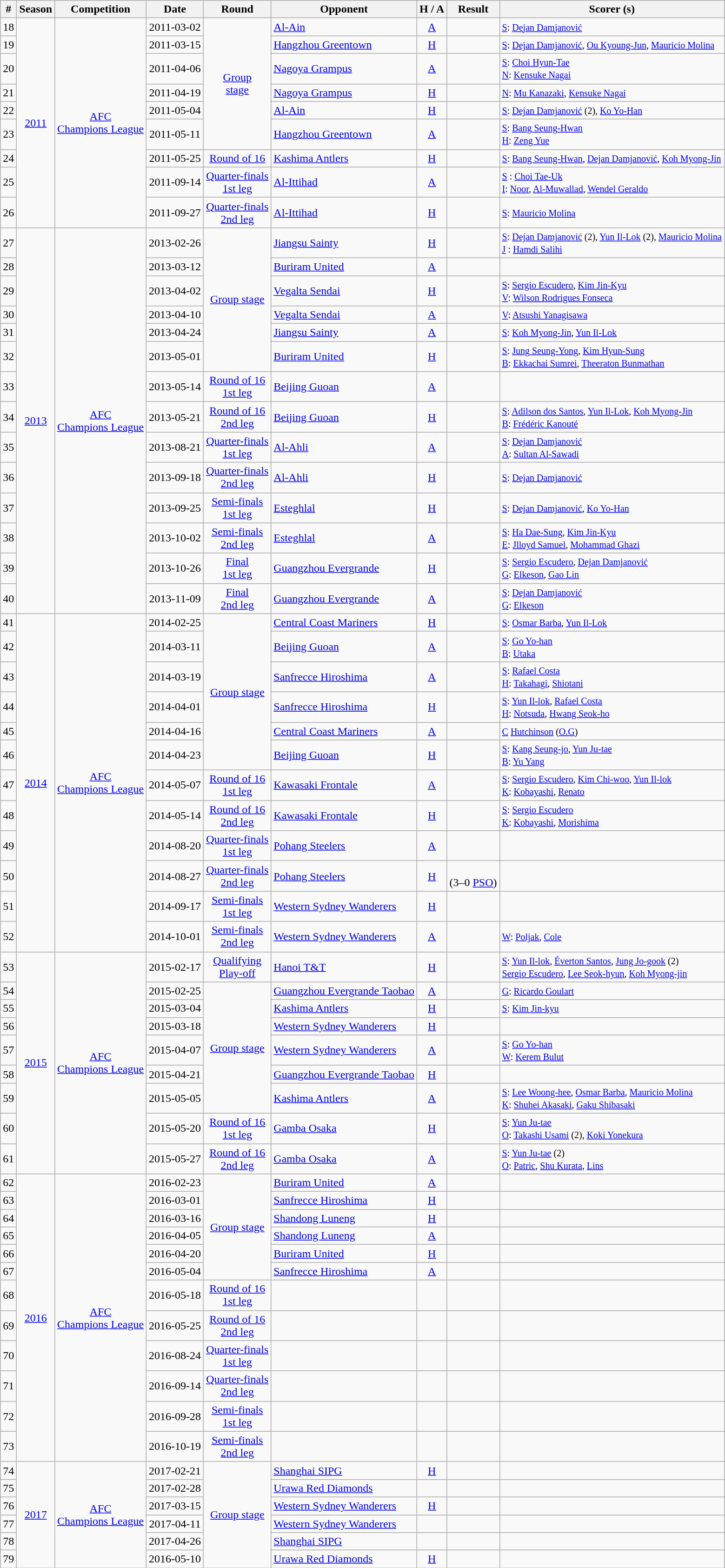<table class="wikitable" style="text-align:center;">
<tr>
<th>#</th>
<th>Season</th>
<th>Competition</th>
<th>Date</th>
<th>Round</th>
<th>Opponent</th>
<th>H / A</th>
<th>Result</th>
<th>Scorer (s)</th>
</tr>
<tr>
<td>18</td>
<td rowspan="9"><a href='#'>2011</a></td>
<td rowspan="9"><a href='#'>AFC<br>Champions League</a></td>
<td>2011-03-02</td>
<td rowspan="6"><a href='#'>Group<br>stage</a></td>
<td align=left> <a href='#'>Al-Ain</a></td>
<td><a href='#'>A</a></td>
<td></td>
<td align=left><small><a href='#'>S</a>: <a href='#'>Dejan Damjanović</a></small></td>
</tr>
<tr>
<td>19</td>
<td>2011-03-15</td>
<td align=left> <a href='#'>Hangzhou Greentown</a></td>
<td><a href='#'>H</a></td>
<td></td>
<td align=left><small><a href='#'>S</a>: <a href='#'>Dejan Damjanović</a>, <a href='#'>Ou Kyoung-Jun</a>, <a href='#'>Mauricio Molina</a></small></td>
</tr>
<tr>
<td>20</td>
<td>2011-04-06</td>
<td align=left> <a href='#'>Nagoya Grampus</a></td>
<td><a href='#'>A</a></td>
<td> </td>
<td align=left><small><a href='#'>S</a>: <a href='#'>Choi Hyun-Tae</a><br><a href='#'>N</a>:  <a href='#'>Kensuke Nagai</a></small></td>
</tr>
<tr>
<td>21</td>
<td>2011-04-19</td>
<td align=left> <a href='#'>Nagoya Grampus</a></td>
<td><a href='#'>H</a></td>
<td> </td>
<td align=left><small><a href='#'>N</a>: <a href='#'>Mu Kanazaki</a>,  <a href='#'>Kensuke Nagai</a></small></td>
</tr>
<tr>
<td>22</td>
<td>2011-05-04</td>
<td align=left> <a href='#'>Al-Ain</a></td>
<td><a href='#'>H</a></td>
<td> </td>
<td align=left><small><a href='#'>S</a>: <a href='#'>Dejan Damjanović</a> (2), <a href='#'>Ko Yo-Han</a></small></td>
</tr>
<tr>
<td>23</td>
<td>2011-05-11</td>
<td align=left> <a href='#'>Hangzhou Greentown</a></td>
<td><a href='#'>A</a></td>
<td> </td>
<td align=left><small><a href='#'>S</a>: <a href='#'>Bang Seung-Hwan</a><br><a href='#'>H</a>: <a href='#'>Zeng Yue</a></small></td>
</tr>
<tr>
<td>24</td>
<td>2011-05-25</td>
<td><a href='#'>Round of 16</a></td>
<td align=left> <a href='#'>Kashima Antlers</a></td>
<td><a href='#'>H</a></td>
<td> </td>
<td align=left><small><a href='#'>S</a>: <a href='#'>Bang Seung-Hwan</a>, <a href='#'>Dejan Damjanović</a>, <a href='#'>Koh Myong-Jin</a></small></td>
</tr>
<tr>
<td>25</td>
<td>2011-09-14</td>
<td><a href='#'>Quarter-finals<br>1st leg</a></td>
<td align=left> <a href='#'>Al-Ittihad</a></td>
<td><a href='#'>A</a></td>
<td></td>
<td align=left><small><a href='#'>S</a> : <a href='#'>Choi Tae-Uk</a><br><a href='#'>I</a>: <a href='#'>Noor</a>, <a href='#'>Al-Muwallad</a>, <a href='#'>Wendel Geraldo</a></small></td>
</tr>
<tr>
<td>26</td>
<td>2011-09-27</td>
<td><a href='#'>Quarter-finals<br>2nd leg</a></td>
<td align=left> <a href='#'>Al-Ittihad</a></td>
<td><a href='#'>H</a></td>
<td></td>
<td align=left><small><a href='#'>S</a>: <a href='#'>Mauricio Molina</a></small></td>
</tr>
<tr>
<td>27</td>
<td rowspan="14"><a href='#'>2013</a></td>
<td rowspan="14"><a href='#'>AFC<br>Champions League</a></td>
<td>2013-02-26</td>
<td rowspan="6"><a href='#'>Group stage</a></td>
<td align=left> <a href='#'>Jiangsu Sainty</a></td>
<td><a href='#'>H</a></td>
<td></td>
<td align=left><small><a href='#'>S</a>: <a href='#'>Dejan Damjanović</a> (2), <a href='#'>Yun Il-Lok</a> (2), <a href='#'>Mauricio Molina</a><br><a href='#'>J</a> : <a href='#'>Hamdi Salihi</a></small></td>
</tr>
<tr>
<td>28</td>
<td>2013-03-12</td>
<td align=left> <a href='#'>Buriram United</a></td>
<td><a href='#'>A</a></td>
<td> </td>
<td align=left></td>
</tr>
<tr>
<td>29</td>
<td>2013-04-02</td>
<td align=left> <a href='#'>Vegalta Sendai</a></td>
<td><a href='#'>H</a></td>
<td> </td>
<td align=left><small><a href='#'>S</a>: <a href='#'>Sergio Escudero</a>, <a href='#'>Kim Jin-Kyu</a><br><a href='#'>V</a>: <a href='#'>Wilson Rodrigues Fonseca</a></small></td>
</tr>
<tr>
<td>30</td>
<td>2013-04-10</td>
<td align=left> <a href='#'>Vegalta Sendai</a></td>
<td><a href='#'>A</a></td>
<td></td>
<td align=left><small><a href='#'>V</a>: <a href='#'>Atsushi Yanagisawa</a></small></td>
</tr>
<tr>
<td>31</td>
<td>2013-04-24</td>
<td align=left> <a href='#'>Jiangsu Sainty</a></td>
<td><a href='#'>A</a></td>
<td> </td>
<td align=left><small><a href='#'>S</a>: <a href='#'>Koh Myong-Jin</a>, <a href='#'>Yun Il-Lok</a></small></td>
</tr>
<tr>
<td>32</td>
<td>2013-05-01</td>
<td align=left> <a href='#'>Buriram United</a></td>
<td><a href='#'>H</a></td>
<td> </td>
<td align=left><small><a href='#'>S</a>: <a href='#'>Jung Seung-Yong</a>, <a href='#'>Kim Hyun-Sung</a><br><a href='#'>B</a>: <a href='#'>Ekkachai Sumrei</a>, <a href='#'>Theeraton Bunmathan</a></small></td>
</tr>
<tr>
<td>33</td>
<td>2013-05-14</td>
<td><a href='#'>Round of 16<br>1st leg</a></td>
<td align=left> <a href='#'>Beijing Guoan</a></td>
<td><a href='#'>A</a></td>
<td> </td>
<td align=left></td>
</tr>
<tr>
<td>34</td>
<td>2013-05-21</td>
<td><a href='#'>Round of 16<br>2nd leg</a></td>
<td align=left> <a href='#'>Beijing Guoan</a></td>
<td><a href='#'>H</a></td>
<td> </td>
<td align=left><small><a href='#'>S</a>: <a href='#'>Adilson dos Santos</a>, <a href='#'>Yun Il-Lok</a>, <a href='#'>Koh Myong-Jin</a><br><a href='#'>B</a>: <a href='#'>Frédéric Kanouté</a></small></td>
</tr>
<tr>
<td>35</td>
<td>2013-08-21</td>
<td><a href='#'>Quarter-finals<br>1st leg</a></td>
<td align=left> <a href='#'>Al-Ahli</a></td>
<td><a href='#'>A</a></td>
<td> </td>
<td align=left><small><a href='#'>S</a>: <a href='#'>Dejan Damjanović</a><br><a href='#'>A</a>: <a href='#'>Sultan Al-Sawadi</a></small></td>
</tr>
<tr>
<td>36</td>
<td>2013-09-18</td>
<td><a href='#'>Quarter-finals<br>2nd leg</a></td>
<td align=left> <a href='#'>Al-Ahli</a></td>
<td><a href='#'>H</a></td>
<td> </td>
<td align=left><small><a href='#'>S</a>: <a href='#'>Dejan Damjanović</a></small></td>
</tr>
<tr>
<td>37</td>
<td>2013-09-25</td>
<td><a href='#'>Semi-finals<br>1st leg</a></td>
<td align=left> <a href='#'>Esteghlal</a></td>
<td><a href='#'>H</a></td>
<td> </td>
<td align=left><small><a href='#'>S</a>: <a href='#'>Dejan Damjanović</a>, <a href='#'>Ko Yo-Han</a></small></td>
</tr>
<tr>
<td>38</td>
<td>2013-10-02</td>
<td><a href='#'>Semi-finals<br>2nd leg</a></td>
<td align=left> <a href='#'>Esteghlal</a></td>
<td><a href='#'>A</a></td>
<td> </td>
<td align=left><small><a href='#'>S</a>: <a href='#'>Ha Dae-Sung</a>, <a href='#'>Kim Jin-Kyu</a><br><a href='#'>E</a>: <a href='#'>Jlloyd Samuel</a>, <a href='#'>Mohammad Ghazi</a>   </small></td>
</tr>
<tr>
<td>39</td>
<td>2013-10-26</td>
<td><a href='#'>Final<br>1st leg</a></td>
<td align=left> <a href='#'>Guangzhou Evergrande</a></td>
<td><a href='#'>H</a></td>
<td> </td>
<td align=left><small><a href='#'>S</a>: <a href='#'>Sergio Escudero</a>, <a href='#'>Dejan Damjanović</a><br><a href='#'>G</a>: <a href='#'>Elkeson</a>, <a href='#'>Gao Lin</a>  </small></td>
</tr>
<tr>
<td>40</td>
<td>2013-11-09</td>
<td><a href='#'>Final<br>2nd leg</a></td>
<td align=left> <a href='#'>Guangzhou Evergrande</a></td>
<td><a href='#'>A</a></td>
<td> </td>
<td align=left><small><a href='#'>S</a>: <a href='#'>Dejan Damjanović</a><br><a href='#'>G</a>: <a href='#'>Elkeson</a></small></td>
</tr>
<tr>
<td>41</td>
<td rowspan="12"><a href='#'>2014</a></td>
<td rowspan="12"><a href='#'>AFC<br>Champions League</a></td>
<td>2014-02-25</td>
<td rowspan="6"><a href='#'>Group stage</a></td>
<td align=left> <a href='#'>Central Coast Mariners</a></td>
<td><a href='#'>H</a></td>
<td></td>
<td align=left><small><a href='#'>S</a>: <a href='#'>Osmar Barba</a>, <a href='#'>Yun Il-Lok</a></small></td>
</tr>
<tr>
<td>42</td>
<td>2014-03-11</td>
<td align=left> <a href='#'>Beijing Guoan</a></td>
<td><a href='#'>A</a></td>
<td></td>
<td align=left><small><a href='#'>S</a>: <a href='#'>Go Yo-han</a><br><a href='#'>B</a>: <a href='#'>Utaka</a></small></td>
</tr>
<tr>
<td>43</td>
<td>2014-03-19</td>
<td align=left> <a href='#'>Sanfrecce Hiroshima</a></td>
<td><a href='#'>A</a></td>
<td></td>
<td align=left><small><a href='#'>S</a>: <a href='#'>Rafael Costa</a><br><a href='#'>H</a>: <a href='#'>Takahagi</a>, <a href='#'>Shiotani</a></small></td>
</tr>
<tr>
<td>44</td>
<td>2014-04-01</td>
<td align=left> <a href='#'>Sanfrecce Hiroshima</a></td>
<td><a href='#'>H</a></td>
<td></td>
<td align=left><small><a href='#'>S</a>: <a href='#'>Yun Il-lok</a>, <a href='#'>Rafael Costa</a><br><a href='#'>H</a>: <a href='#'>Notsuda</a>, <a href='#'>Hwang Seok-ho</a></small></td>
</tr>
<tr>
<td>45</td>
<td>2014-04-16</td>
<td align=left> <a href='#'>Central Coast Mariners</a></td>
<td><a href='#'>A</a></td>
<td></td>
<td align=left><small><a href='#'>C</a> <a href='#'>Hutchinson</a> (<a href='#'>O.G</a>)</small></td>
</tr>
<tr>
<td>46</td>
<td>2014-04-23</td>
<td align=left> <a href='#'>Beijing Guoan</a></td>
<td><a href='#'>H</a></td>
<td></td>
<td align=left><small><a href='#'>S</a>: <a href='#'>Kang Seung-jo</a>, <a href='#'>Yun Ju-tae</a><br><a href='#'>B</a>: <a href='#'>Yu Yang</a></small></td>
</tr>
<tr>
<td>47</td>
<td>2014-05-07</td>
<td><a href='#'>Round of 16<br>1st leg</a></td>
<td align=left> <a href='#'>Kawasaki Frontale</a></td>
<td><a href='#'>A</a></td>
<td></td>
<td align=left><small><a href='#'>S</a>: <a href='#'>Sergio Escudero</a>, <a href='#'>Kim Chi-woo</a>, <a href='#'>Yun Il-lok</a><br><a href='#'>K</a>: <a href='#'>Kobayashi</a>, <a href='#'>Renato</a></small></td>
</tr>
<tr>
<td>48</td>
<td>2014-05-14</td>
<td><a href='#'>Round of 16<br>2nd leg</a></td>
<td align=left> <a href='#'>Kawasaki Frontale</a></td>
<td><a href='#'>H</a></td>
<td></td>
<td align=left><small><a href='#'>S</a>: <a href='#'>Sergio Escudero</a><br><a href='#'>K</a>: <a href='#'>Kobayashi</a>, <a href='#'>Morishima</a></small></td>
</tr>
<tr>
<td>49</td>
<td>2014-08-20</td>
<td><a href='#'>Quarter-finals<br>1st leg</a></td>
<td align=left> <a href='#'>Pohang Steelers</a></td>
<td><a href='#'>A</a></td>
<td></td>
<td></td>
</tr>
<tr>
<td>50</td>
<td>2014-08-27</td>
<td><a href='#'>Quarter-finals<br>2nd leg</a></td>
<td align=left> <a href='#'>Pohang Steelers</a></td>
<td><a href='#'>H</a></td>
<td><br>(3–0 <a href='#'>PSO</a>)</td>
<td></td>
</tr>
<tr>
<td>51</td>
<td>2014-09-17</td>
<td><a href='#'>Semi-finals<br>1st leg</a></td>
<td align=left> <a href='#'>Western Sydney Wanderers</a></td>
<td><a href='#'>H</a></td>
<td></td>
<td></td>
</tr>
<tr>
<td>52</td>
<td>2014-10-01</td>
<td><a href='#'>Semi-finals<br>2nd leg</a></td>
<td align=left> <a href='#'>Western Sydney Wanderers</a></td>
<td><a href='#'>A</a></td>
<td></td>
<td align=left><small><a href='#'>W</a>: <a href='#'>Poljak</a>, <a href='#'>Cole</a><br></small></td>
</tr>
<tr>
<td>53</td>
<td rowspan="9"><a href='#'>2015</a></td>
<td rowspan="9"><a href='#'>AFC<br>Champions League</a></td>
<td>2015-02-17</td>
<td><a href='#'>Qualifying<br>Play-off</a></td>
<td align=left> <a href='#'>Hanoi T&T</a></td>
<td><a href='#'>H</a></td>
<td></td>
<td align=left><small><a href='#'>S</a>: <a href='#'>Yun Il-lok</a>, <a href='#'>Éverton Santos</a>, <a href='#'>Jung Jo-gook</a> (2)<br><a href='#'>Sergio Escudero</a>, <a href='#'>Lee Seok-hyun</a>, <a href='#'>Koh Myong-jin</a></small></td>
</tr>
<tr>
<td>54</td>
<td>2015-02-25</td>
<td rowspan="6"><a href='#'>Group stage</a></td>
<td align=left> <a href='#'>Guangzhou Evergrande Taobao</a></td>
<td><a href='#'>A</a></td>
<td></td>
<td align=left><small><a href='#'>G</a>: <a href='#'>Ricardo Goulart</a></small></td>
</tr>
<tr>
<td>55</td>
<td>2015-03-04</td>
<td align=left> <a href='#'>Kashima Antlers</a></td>
<td><a href='#'>H</a></td>
<td></td>
<td align=left><small><a href='#'>S</a>: <a href='#'>Kim Jin-kyu</a></small></td>
</tr>
<tr>
<td>56</td>
<td>2015-03-18</td>
<td align=left> <a href='#'>Western Sydney Wanderers</a></td>
<td><a href='#'>H</a></td>
<td></td>
<td></td>
</tr>
<tr>
<td>57</td>
<td>2015-04-07</td>
<td align=left> <a href='#'>Western Sydney Wanderers</a></td>
<td><a href='#'>A</a></td>
<td></td>
<td align=left><small><a href='#'>S</a>: <a href='#'>Go Yo-han</a><br><a href='#'>W</a>: <a href='#'>Kerem Bulut</a></small></td>
</tr>
<tr>
<td>58</td>
<td>2015-04-21</td>
<td align=left> <a href='#'>Guangzhou Evergrande Taobao</a></td>
<td><a href='#'>H</a></td>
<td></td>
<td></td>
</tr>
<tr>
<td>59</td>
<td>2015-05-05</td>
<td align=left> <a href='#'>Kashima Antlers</a></td>
<td><a href='#'>A</a></td>
<td></td>
<td align=left><small><a href='#'>S</a>: <a href='#'>Lee Woong-hee</a>, <a href='#'>Osmar Barba</a>, <a href='#'>Mauricio Molina</a><br><a href='#'>K</a>: <a href='#'>Shuhei Akasaki</a>, <a href='#'>Gaku Shibasaki</a></small></td>
</tr>
<tr>
<td>60</td>
<td>2015-05-20</td>
<td><a href='#'>Round of 16<br>1st leg</a></td>
<td align=left> <a href='#'>Gamba Osaka</a></td>
<td><a href='#'>H</a></td>
<td></td>
<td align=left><small><a href='#'>S</a>: <a href='#'>Yun Ju-tae</a><br><a href='#'>O</a>: <a href='#'>Takashi Usami</a> (2), <a href='#'>Koki Yonekura</a></small></td>
</tr>
<tr>
<td>61</td>
<td>2015-05-27</td>
<td><a href='#'>Round of 16<br>2nd leg</a></td>
<td align=left> <a href='#'>Gamba Osaka</a></td>
<td><a href='#'>A</a></td>
<td></td>
<td align=left><small><a href='#'>S</a>: <a href='#'>Yun Ju-tae</a> (2)<br><a href='#'>O</a>: <a href='#'>Patric</a>, <a href='#'>Shu Kurata</a>, <a href='#'>Lins</a></small></td>
</tr>
<tr>
<td>62</td>
<td rowspan="12"><a href='#'>2016</a></td>
<td rowspan="12"><a href='#'>AFC<br>Champions League</a></td>
<td>2016-02-23</td>
<td rowspan="6"><a href='#'>Group stage</a></td>
<td align=left> <a href='#'>Buriram United</a></td>
<td><a href='#'>A</a></td>
<td></td>
<td align=left><small></small></td>
</tr>
<tr>
<td>63</td>
<td>2016-03-01</td>
<td align=left> <a href='#'>Sanfrecce Hiroshima</a></td>
<td><a href='#'>H</a></td>
<td></td>
<td align=left><small></small></td>
</tr>
<tr>
<td>64</td>
<td>2016-03-16</td>
<td align=left> <a href='#'>Shandong Luneng</a></td>
<td><a href='#'>H</a></td>
<td></td>
<td align=left><small></small></td>
</tr>
<tr>
<td>65</td>
<td>2016-04-05</td>
<td align=left> <a href='#'>Shandong Luneng</a></td>
<td><a href='#'>A</a></td>
<td></td>
<td align=left><small></small></td>
</tr>
<tr>
<td>66</td>
<td>2016-04-20</td>
<td align=left> <a href='#'>Buriram United</a></td>
<td><a href='#'>H</a></td>
<td></td>
<td align=left><small></small></td>
</tr>
<tr>
<td>67</td>
<td>2016-05-04</td>
<td align=left> <a href='#'>Sanfrecce Hiroshima</a></td>
<td><a href='#'>A</a></td>
<td></td>
<td align=left><small></small></td>
</tr>
<tr>
<td>68</td>
<td>2016-05-18</td>
<td><a href='#'>Round of 16<br>1st leg</a></td>
<td align=left></td>
<td></td>
<td></td>
<td align=left><small></small></td>
</tr>
<tr>
<td>69</td>
<td>2016-05-25</td>
<td><a href='#'>Round of 16<br>2nd leg</a></td>
<td align=left></td>
<td></td>
<td></td>
<td align=left><small></small></td>
</tr>
<tr>
<td>70</td>
<td>2016-08-24</td>
<td><a href='#'>Quarter-finals<br>1st leg</a></td>
<td align=left></td>
<td></td>
<td></td>
<td align=left><small></small></td>
</tr>
<tr>
<td>71</td>
<td>2016-09-14</td>
<td><a href='#'>Quarter-finals<br>2nd leg</a></td>
<td align=left></td>
<td></td>
<td></td>
<td align=left><small></small></td>
</tr>
<tr>
<td>72</td>
<td>2016-09-28</td>
<td><a href='#'>Semi-finals<br>1st leg</a></td>
<td align=left></td>
<td></td>
<td></td>
<td align=left><small></small></td>
</tr>
<tr>
<td>73</td>
<td>2016-10-19</td>
<td><a href='#'>Semi-finals<br>2nd leg</a></td>
<td align=left></td>
<td></td>
<td></td>
<td align=left><small></small></td>
</tr>
<tr>
<td>74</td>
<td rowspan="6"><a href='#'>2017</a></td>
<td rowspan="6"><a href='#'>AFC<br>Champions League</a></td>
<td>2017-02-21</td>
<td rowspan="6"><a href='#'>Group stage</a></td>
<td align=left> <a href='#'>Shanghai SIPG</a></td>
<td><a href='#'>H</a></td>
<td></td>
<td align=left><small></small></td>
</tr>
<tr>
<td>75</td>
<td>2017-02-28</td>
<td align=left> <a href='#'>Urawa Red Diamonds</a></td>
<td></td>
<td></td>
<td align=left><small></small></td>
</tr>
<tr>
<td>76</td>
<td>2017-03-15</td>
<td align=left> <a href='#'>Western Sydney Wanderers</a></td>
<td><a href='#'>H</a></td>
<td></td>
<td align=left><small></small></td>
</tr>
<tr>
<td>77</td>
<td>2017-04-11</td>
<td align=left>  <a href='#'>Western Sydney Wanderers</a></td>
<td></td>
<td></td>
<td align=left><small></small></td>
</tr>
<tr>
<td>78</td>
<td>2017-04-26</td>
<td align=left> <a href='#'>Shanghai SIPG</a></td>
<td></td>
<td></td>
<td align=left><small></small></td>
</tr>
<tr>
<td>79</td>
<td>2016-05-10</td>
<td align=left> <a href='#'>Urawa Red Diamonds</a></td>
<td><a href='#'>H</a></td>
<td></td>
<td align=left><small></small></td>
</tr>
</table>
